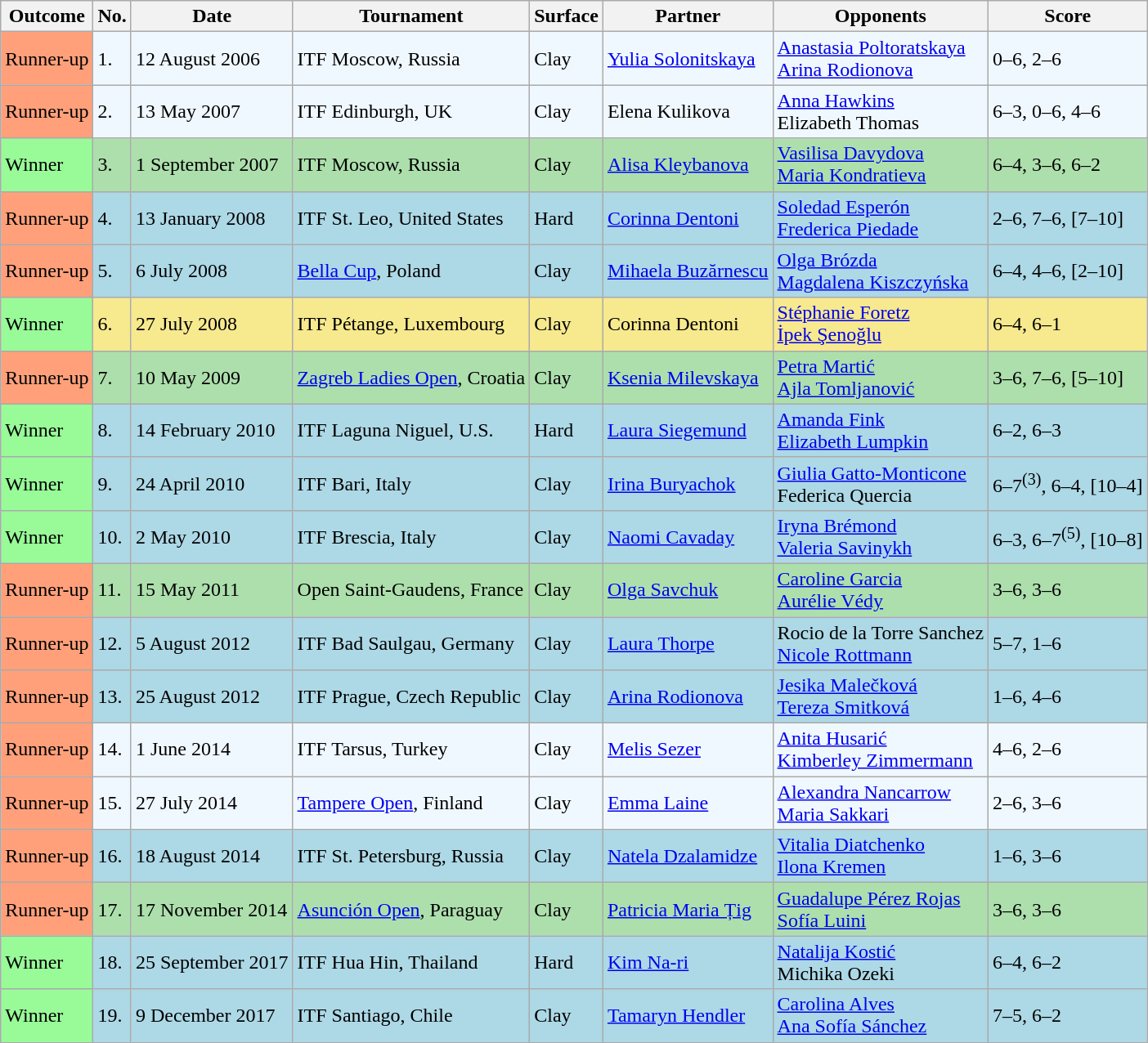<table class="wikitable sortable">
<tr>
<th>Outcome</th>
<th>No.</th>
<th>Date</th>
<th>Tournament</th>
<th>Surface</th>
<th>Partner</th>
<th>Opponents</th>
<th class="unsortable">Score</th>
</tr>
<tr style="background:#f0f8ff;">
<td bgcolor="FFA07A">Runner-up</td>
<td>1.</td>
<td>12 August 2006</td>
<td>ITF Moscow, Russia</td>
<td>Clay</td>
<td> <a href='#'>Yulia Solonitskaya</a></td>
<td> <a href='#'>Anastasia Poltoratskaya</a> <br>  <a href='#'>Arina Rodionova</a></td>
<td>0–6, 2–6</td>
</tr>
<tr style="background:#f0f8ff;">
<td bgcolor="FFA07A">Runner-up</td>
<td>2.</td>
<td>13 May 2007</td>
<td>ITF Edinburgh, UK</td>
<td>Clay</td>
<td> Elena Kulikova</td>
<td> <a href='#'>Anna Hawkins</a> <br>  Elizabeth Thomas</td>
<td>6–3, 0–6, 4–6</td>
</tr>
<tr style="background:#addfad;">
<td bgcolor="98FB98">Winner</td>
<td>3.</td>
<td>1 September 2007</td>
<td>ITF Moscow, Russia</td>
<td>Clay</td>
<td> <a href='#'>Alisa Kleybanova</a></td>
<td> <a href='#'>Vasilisa Davydova</a> <br>  <a href='#'>Maria Kondratieva</a></td>
<td>6–4, 3–6, 6–2</td>
</tr>
<tr style="background:lightblue;">
<td bgcolor="FFA07A">Runner-up</td>
<td>4.</td>
<td>13 January 2008</td>
<td>ITF St. Leo, United States</td>
<td>Hard</td>
<td> <a href='#'>Corinna Dentoni</a></td>
<td> <a href='#'>Soledad Esperón</a> <br>  <a href='#'>Frederica Piedade</a></td>
<td>2–6, 7–6, [7–10]</td>
</tr>
<tr style="background:lightblue;">
<td bgcolor="FFA07A">Runner-up</td>
<td>5.</td>
<td>6 July 2008</td>
<td><a href='#'>Bella Cup</a>, Poland</td>
<td>Clay</td>
<td> <a href='#'>Mihaela Buzărnescu</a></td>
<td> <a href='#'>Olga Brózda</a> <br>  <a href='#'>Magdalena Kiszczyńska</a></td>
<td>6–4, 4–6, [2–10]</td>
</tr>
<tr style="background:#f7e98e;">
<td bgcolor="98FB98">Winner</td>
<td>6.</td>
<td>27 July 2008</td>
<td>ITF Pétange, Luxembourg</td>
<td>Clay</td>
<td> Corinna Dentoni</td>
<td> <a href='#'>Stéphanie Foretz</a> <br>  <a href='#'>İpek Şenoğlu</a></td>
<td>6–4, 6–1</td>
</tr>
<tr style="background:#addfad;">
<td bgcolor="FFA07A">Runner-up</td>
<td>7.</td>
<td>10 May 2009</td>
<td><a href='#'>Zagreb Ladies Open</a>, Croatia</td>
<td>Clay</td>
<td> <a href='#'>Ksenia Milevskaya</a></td>
<td> <a href='#'>Petra Martić</a> <br>  <a href='#'>Ajla Tomljanović</a></td>
<td>3–6, 7–6, [5–10]</td>
</tr>
<tr style="background:lightblue;">
<td bgcolor="98FB98">Winner</td>
<td>8.</td>
<td>14 February 2010</td>
<td>ITF Laguna Niguel, U.S.</td>
<td>Hard</td>
<td> <a href='#'>Laura Siegemund</a></td>
<td> <a href='#'>Amanda Fink</a> <br>  <a href='#'>Elizabeth Lumpkin</a></td>
<td>6–2, 6–3</td>
</tr>
<tr style="background:lightblue;">
<td bgcolor="98FB98">Winner</td>
<td>9.</td>
<td>24 April 2010</td>
<td>ITF Bari, Italy</td>
<td>Clay</td>
<td> <a href='#'>Irina Buryachok</a></td>
<td> <a href='#'>Giulia Gatto-Monticone</a> <br>  Federica Quercia</td>
<td>6–7<sup>(3)</sup>, 6–4, [10–4]</td>
</tr>
<tr style="background:lightblue;">
<td bgcolor="98FB98">Winner</td>
<td>10.</td>
<td>2 May 2010</td>
<td>ITF Brescia, Italy</td>
<td>Clay</td>
<td> <a href='#'>Naomi Cavaday</a></td>
<td> <a href='#'>Iryna Brémond</a> <br>  <a href='#'>Valeria Savinykh</a></td>
<td>6–3, 6–7<sup>(5)</sup>, [10–8]</td>
</tr>
<tr style="background:#addfad;">
<td bgcolor="FFA07A">Runner-up</td>
<td>11.</td>
<td>15 May 2011</td>
<td>Open Saint-Gaudens, France</td>
<td>Clay</td>
<td> <a href='#'>Olga Savchuk</a></td>
<td> <a href='#'>Caroline Garcia</a> <br>  <a href='#'>Aurélie Védy</a></td>
<td>3–6, 3–6</td>
</tr>
<tr style="background:lightblue;">
<td bgcolor="FFA07A">Runner-up</td>
<td>12.</td>
<td>5 August 2012</td>
<td>ITF Bad Saulgau, Germany</td>
<td>Clay</td>
<td> <a href='#'>Laura Thorpe</a></td>
<td> Rocio de la Torre Sanchez <br>  <a href='#'>Nicole Rottmann</a></td>
<td>5–7, 1–6</td>
</tr>
<tr style="background:lightblue;">
<td bgcolor="FFA07A">Runner-up</td>
<td>13.</td>
<td>25 August 2012</td>
<td>ITF Prague, Czech Republic</td>
<td>Clay</td>
<td> <a href='#'>Arina Rodionova</a></td>
<td> <a href='#'>Jesika Malečková</a> <br>  <a href='#'>Tereza Smitková</a></td>
<td>1–6, 4–6</td>
</tr>
<tr style="background:#f0f8ff;">
<td bgcolor="FFA07A">Runner-up</td>
<td>14.</td>
<td>1 June 2014</td>
<td>ITF Tarsus, Turkey</td>
<td>Clay</td>
<td> <a href='#'>Melis Sezer</a></td>
<td> <a href='#'>Anita Husarić</a> <br>  <a href='#'>Kimberley Zimmermann</a></td>
<td>4–6, 2–6</td>
</tr>
<tr style="background:#f0f8ff;">
<td bgcolor="FFA07A">Runner-up</td>
<td>15.</td>
<td>27 July 2014</td>
<td><a href='#'>Tampere Open</a>, Finland</td>
<td>Clay</td>
<td> <a href='#'>Emma Laine</a></td>
<td> <a href='#'>Alexandra Nancarrow</a> <br>  <a href='#'>Maria Sakkari</a></td>
<td>2–6, 3–6</td>
</tr>
<tr style="background:lightblue;">
<td bgcolor="FFA07A">Runner-up</td>
<td>16.</td>
<td>18 August 2014</td>
<td>ITF St. Petersburg, Russia</td>
<td>Clay</td>
<td> <a href='#'>Natela Dzalamidze</a></td>
<td> <a href='#'>Vitalia Diatchenko</a> <br>  <a href='#'>Ilona Kremen</a></td>
<td>1–6, 3–6</td>
</tr>
<tr style="background:#addfad;">
<td bgcolor="FFA07A">Runner-up</td>
<td>17.</td>
<td>17 November 2014</td>
<td><a href='#'>Asunción Open</a>, Paraguay</td>
<td>Clay</td>
<td> <a href='#'>Patricia Maria Țig</a></td>
<td> <a href='#'>Guadalupe Pérez Rojas</a> <br>  <a href='#'>Sofía Luini</a></td>
<td>3–6, 3–6</td>
</tr>
<tr style="background:lightblue;">
<td bgcolor="98FB98">Winner</td>
<td>18.</td>
<td>25 September 2017</td>
<td>ITF Hua Hin, Thailand</td>
<td>Hard</td>
<td> <a href='#'>Kim Na-ri</a></td>
<td> <a href='#'>Natalija Kostić</a> <br>  Michika Ozeki</td>
<td>6–4, 6–2</td>
</tr>
<tr style="background:lightblue;">
<td style="background:#98fb98;">Winner</td>
<td>19.</td>
<td>9 December 2017</td>
<td>ITF Santiago, Chile</td>
<td>Clay</td>
<td> <a href='#'>Tamaryn Hendler</a></td>
<td> <a href='#'>Carolina Alves</a> <br>  <a href='#'>Ana Sofía Sánchez</a></td>
<td>7–5, 6–2</td>
</tr>
</table>
